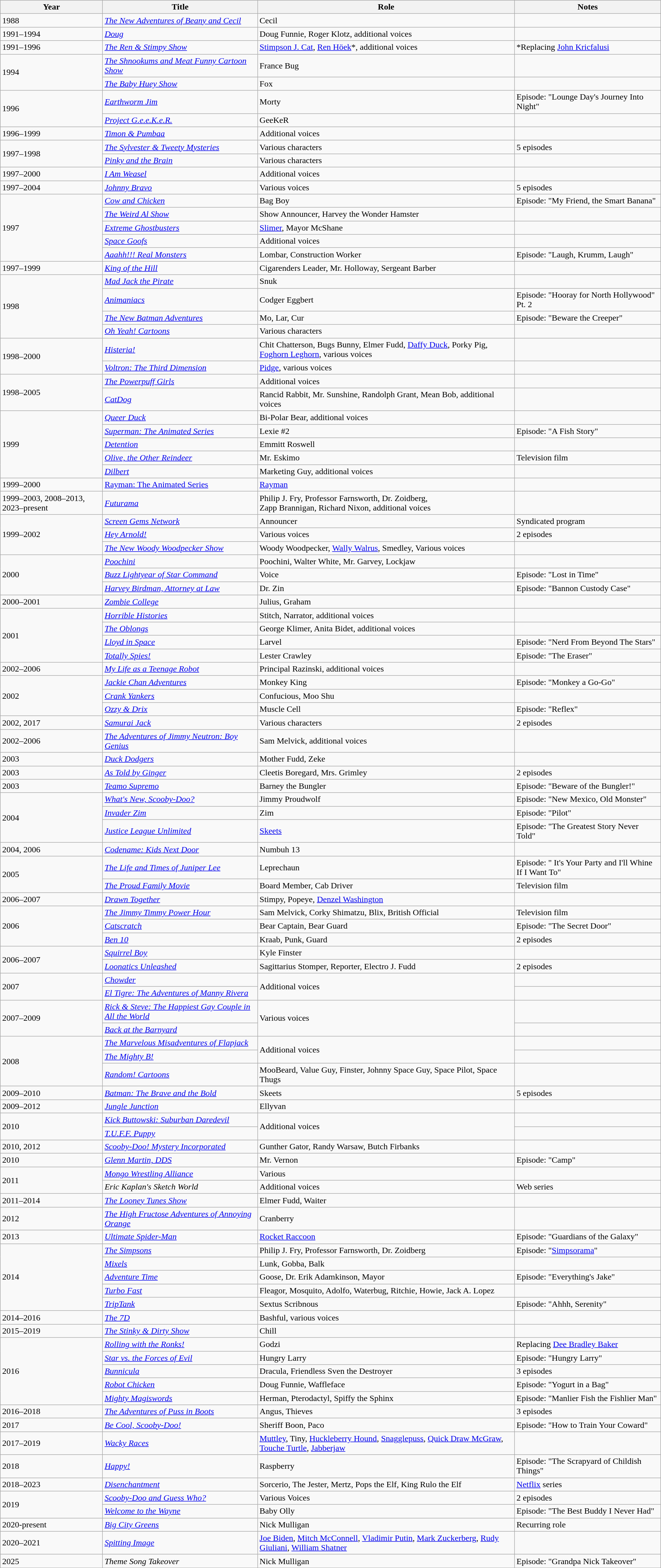<table class="wikitable sortable">
<tr>
<th>Year</th>
<th>Title</th>
<th>Role</th>
<th class="unsortable">Notes</th>
</tr>
<tr>
<td>1988</td>
<td><em><a href='#'>The New Adventures of Beany and Cecil</a></em></td>
<td>Cecil</td>
<td></td>
</tr>
<tr>
<td>1991–1994</td>
<td><em><a href='#'>Doug</a></em></td>
<td>Doug Funnie, Roger Klotz, additional voices</td>
<td></td>
</tr>
<tr>
<td>1991–1996</td>
<td><em><a href='#'>The Ren & Stimpy Show</a></em></td>
<td><a href='#'>Stimpson J. Cat</a>, <a href='#'>Ren Höek</a>*, additional voices</td>
<td>*Replacing <a href='#'>John Kricfalusi</a></td>
</tr>
<tr>
<td rowspan="2">1994</td>
<td><em><a href='#'>The Shnookums and Meat Funny Cartoon Show</a></em></td>
<td>France Bug</td>
<td></td>
</tr>
<tr>
<td><em><a href='#'>The Baby Huey Show</a></em></td>
<td>Fox</td>
<td></td>
</tr>
<tr>
<td rowspan="2">1996</td>
<td><em><a href='#'>Earthworm Jim</a></em></td>
<td>Morty</td>
<td>Episode: "Lounge Day's Journey Into Night"</td>
</tr>
<tr>
<td><em><a href='#'>Project G.e.e.K.e.R.</a></em></td>
<td>GeeKeR</td>
<td></td>
</tr>
<tr>
<td>1996–1999</td>
<td><em><a href='#'>Timon & Pumbaa</a></em></td>
<td>Additional voices</td>
<td></td>
</tr>
<tr>
<td rowspan=2>1997–1998</td>
<td><em><a href='#'>The Sylvester & Tweety Mysteries</a></em></td>
<td>Various characters</td>
<td>5 episodes</td>
</tr>
<tr>
<td><em><a href='#'>Pinky and the Brain</a></em></td>
<td>Various characters</td>
<td></td>
</tr>
<tr>
<td>1997–2000</td>
<td><em><a href='#'>I Am Weasel</a></em></td>
<td>Additional voices</td>
<td></td>
</tr>
<tr>
<td>1997–2004</td>
<td><em><a href='#'>Johnny Bravo</a></em></td>
<td>Various voices</td>
<td>5 episodes</td>
</tr>
<tr>
<td rowspan="5">1997</td>
<td><em><a href='#'>Cow and Chicken</a></em></td>
<td>Bag Boy</td>
<td>Episode: "My Friend, the Smart Banana"</td>
</tr>
<tr>
<td><em><a href='#'>The Weird Al Show</a></em></td>
<td>Show Announcer, Harvey the Wonder Hamster</td>
<td></td>
</tr>
<tr>
<td><em><a href='#'>Extreme Ghostbusters</a></em></td>
<td><a href='#'>Slimer</a>, Mayor McShane</td>
<td></td>
</tr>
<tr>
<td><em><a href='#'>Space Goofs</a></em></td>
<td>Additional voices</td>
<td></td>
</tr>
<tr>
<td><em><a href='#'>Aaahh!!! Real Monsters</a></em></td>
<td>Lombar, Construction Worker</td>
<td>Episode: "Laugh, Krumm, Laugh"</td>
</tr>
<tr>
<td>1997–1999</td>
<td><em><a href='#'>King of the Hill</a></em></td>
<td>Cigarenders Leader, Mr. Holloway, Sergeant Barber</td>
<td></td>
</tr>
<tr>
<td rowspan="4">1998</td>
<td><em><a href='#'>Mad Jack the Pirate</a></em></td>
<td>Snuk</td>
<td></td>
</tr>
<tr>
<td><em><a href='#'>Animaniacs</a></em></td>
<td>Codger Eggbert</td>
<td>Episode: "Hooray for North Hollywood" Pt. 2</td>
</tr>
<tr>
<td><em><a href='#'>The New Batman Adventures</a></em></td>
<td>Mo, Lar, Cur</td>
<td>Episode: "Beware the Creeper"</td>
</tr>
<tr>
<td><em><a href='#'>Oh Yeah! Cartoons</a></em></td>
<td>Various characters</td>
<td></td>
</tr>
<tr>
<td rowspan="2">1998–2000</td>
<td><em><a href='#'>Histeria!</a></em></td>
<td>Chit Chatterson, Bugs Bunny, Elmer Fudd, <a href='#'>Daffy Duck</a>, Porky Pig, <a href='#'>Foghorn Leghorn</a>, various voices</td>
<td></td>
</tr>
<tr>
<td><em><a href='#'>Voltron: The Third Dimension</a></em></td>
<td><a href='#'>Pidge</a>, various voices</td>
<td></td>
</tr>
<tr>
<td rowspan="2">1998–2005</td>
<td><em><a href='#'>The Powerpuff Girls</a></em></td>
<td>Additional voices</td>
<td></td>
</tr>
<tr>
<td><em><a href='#'>CatDog</a></em></td>
<td>Rancid Rabbit, Mr. Sunshine, Randolph Grant, Mean Bob, additional voices</td>
<td></td>
</tr>
<tr>
<td rowspan="5">1999</td>
<td><em><a href='#'>Queer Duck</a></em></td>
<td>Bi-Polar Bear, additional voices</td>
<td></td>
</tr>
<tr>
<td><em><a href='#'>Superman: The Animated Series</a></em></td>
<td>Lexie #2</td>
<td>Episode: "A Fish Story"</td>
</tr>
<tr>
<td><em><a href='#'>Detention</a></em></td>
<td>Emmitt Roswell</td>
<td></td>
</tr>
<tr>
<td><em><a href='#'>Olive, the Other Reindeer</a></em></td>
<td>Mr. Eskimo</td>
<td>Television film</td>
</tr>
<tr>
<td><em><a href='#'>Dilbert</a></em></td>
<td>Marketing Guy, additional voices</td>
<td></td>
</tr>
<tr>
<td>1999–2000</td>
<td><a href='#'>Rayman: The Animated Series</a></td>
<td><a href='#'>Rayman</a></td>
<td></td>
</tr>
<tr>
<td>1999–2003, 2008–2013, 2023–present</td>
<td><em><a href='#'>Futurama</a></em></td>
<td>Philip J. Fry, Professor Farnsworth, Dr. Zoidberg,<br>Zapp Brannigan, Richard Nixon, additional voices</td>
<td></td>
</tr>
<tr>
<td rowspan="3">1999–2002</td>
<td><em><a href='#'>Screen Gems Network</a></em></td>
<td>Announcer</td>
<td>Syndicated program</td>
</tr>
<tr>
<td><em><a href='#'>Hey Arnold!</a></em></td>
<td>Various voices</td>
<td>2 episodes</td>
</tr>
<tr>
<td><em><a href='#'>The New Woody Woodpecker Show</a></em></td>
<td>Woody Woodpecker, <a href='#'>Wally Walrus</a>, Smedley, Various voices</td>
<td></td>
</tr>
<tr>
<td rowspan="3">2000</td>
<td><em><a href='#'>Poochini</a></em></td>
<td>Poochini, Walter White, Mr. Garvey, Lockjaw</td>
<td></td>
</tr>
<tr>
<td><em><a href='#'>Buzz Lightyear of Star Command</a></em></td>
<td>Voice</td>
<td>Episode: "Lost in Time"</td>
</tr>
<tr>
<td><em><a href='#'>Harvey Birdman, Attorney at Law</a></em></td>
<td>Dr. Zin</td>
<td>Episode: "Bannon Custody Case"</td>
</tr>
<tr>
<td>2000–2001</td>
<td><em><a href='#'>Zombie College</a></em></td>
<td>Julius, Graham</td>
<td></td>
</tr>
<tr>
<td rowspan="4">2001</td>
<td><em><a href='#'>Horrible Histories</a></em></td>
<td>Stitch, Narrator, additional voices</td>
<td></td>
</tr>
<tr>
<td><em><a href='#'>The Oblongs</a></em></td>
<td>George Klimer, Anita Bidet, additional voices</td>
<td></td>
</tr>
<tr>
<td><em><a href='#'>Lloyd in Space</a></em></td>
<td>Larvel</td>
<td>Episode: "Nerd From Beyond The Stars"</td>
</tr>
<tr>
<td><em><a href='#'>Totally Spies!</a></em></td>
<td>Lester Crawley</td>
<td>Episode: "The Eraser"</td>
</tr>
<tr>
<td>2002–2006</td>
<td><em><a href='#'>My Life as a Teenage Robot</a></em></td>
<td>Principal Razinski, additional voices</td>
<td></td>
</tr>
<tr>
<td rowspan="3">2002</td>
<td><em><a href='#'>Jackie Chan Adventures</a></em></td>
<td>Monkey King</td>
<td>Episode: "Monkey a Go-Go"</td>
</tr>
<tr>
<td><em><a href='#'>Crank Yankers</a></em></td>
<td>Confucious, Moo Shu</td>
<td></td>
</tr>
<tr>
<td><em><a href='#'>Ozzy & Drix</a></em></td>
<td>Muscle Cell</td>
<td>Episode: "Reflex"</td>
</tr>
<tr>
<td>2002, 2017</td>
<td><em><a href='#'>Samurai Jack</a></em></td>
<td>Various characters</td>
<td>2 episodes</td>
</tr>
<tr>
<td>2002–2006</td>
<td><em><a href='#'>The Adventures of Jimmy Neutron: Boy Genius</a></em></td>
<td>Sam Melvick, additional voices</td>
<td></td>
</tr>
<tr>
<td>2003</td>
<td><em><a href='#'>Duck Dodgers</a></em></td>
<td>Mother Fudd, Zeke</td>
<td></td>
</tr>
<tr>
<td>2003</td>
<td><em><a href='#'>As Told by Ginger</a></em></td>
<td>Cleetis Boregard, Mrs. Grimley</td>
<td>2 episodes</td>
</tr>
<tr>
<td>2003</td>
<td><em><a href='#'>Teamo Supremo</a></em></td>
<td>Barney the Bungler</td>
<td>Episode: "Beware of the Bungler!"</td>
</tr>
<tr>
<td rowspan="3">2004</td>
<td><em><a href='#'>What's New, Scooby-Doo?</a></em></td>
<td>Jimmy Proudwolf</td>
<td>Episode: "New Mexico, Old Monster"</td>
</tr>
<tr>
<td><em><a href='#'>Invader Zim</a></em></td>
<td>Zim</td>
<td>Episode: "Pilot"</td>
</tr>
<tr>
<td><em><a href='#'>Justice League Unlimited</a></em></td>
<td><a href='#'>Skeets</a></td>
<td>Episode: "The Greatest Story Never Told"</td>
</tr>
<tr>
<td>2004, 2006</td>
<td><em><a href='#'>Codename: Kids Next Door</a></em></td>
<td>Numbuh 13</td>
<td></td>
</tr>
<tr>
<td rowspan="2">2005</td>
<td><em><a href='#'>The Life and Times of Juniper Lee</a></em></td>
<td>Leprechaun</td>
<td>Episode: " It's Your Party and I'll Whine If I Want To"</td>
</tr>
<tr>
<td><em><a href='#'>The Proud Family Movie</a></em></td>
<td>Board Member, Cab Driver</td>
<td>Television film</td>
</tr>
<tr>
<td>2006–2007</td>
<td><em><a href='#'>Drawn Together</a></em></td>
<td>Stimpy, Popeye, <a href='#'>Denzel Washington</a></td>
<td></td>
</tr>
<tr>
<td rowspan="3">2006</td>
<td><em><a href='#'>The Jimmy Timmy Power Hour</a></em></td>
<td>Sam Melvick, Corky Shimatzu, Blix, British Official</td>
<td>Television film</td>
</tr>
<tr>
<td><em><a href='#'>Catscratch</a></em></td>
<td>Bear Captain, Bear Guard</td>
<td>Episode: "The Secret Door"</td>
</tr>
<tr>
<td><em><a href='#'>Ben 10</a></em></td>
<td>Kraab, Punk, Guard</td>
<td>2 episodes</td>
</tr>
<tr>
<td rowspan="2">2006–2007</td>
<td><em><a href='#'>Squirrel Boy</a></em></td>
<td>Kyle Finster</td>
<td></td>
</tr>
<tr>
<td><em><a href='#'>Loonatics Unleashed</a></em></td>
<td>Sagittarius Stomper, Reporter, Electro J. Fudd</td>
<td>2 episodes</td>
</tr>
<tr>
<td rowspan="2">2007</td>
<td><em><a href='#'>Chowder</a></em></td>
<td rowspan="2">Additional voices</td>
<td></td>
</tr>
<tr>
<td><em><a href='#'>El Tigre: The Adventures of Manny Rivera</a></em></td>
<td></td>
</tr>
<tr>
<td rowspan="2">2007–2009</td>
<td><em><a href='#'>Rick & Steve: The Happiest Gay Couple in All the World</a></em></td>
<td rowspan="2">Various voices</td>
<td></td>
</tr>
<tr>
<td><em><a href='#'>Back at the Barnyard</a></em></td>
<td></td>
</tr>
<tr>
<td rowspan="3">2008</td>
<td><em><a href='#'>The Marvelous Misadventures of Flapjack</a></em></td>
<td rowspan="2">Additional voices</td>
<td></td>
</tr>
<tr>
<td><em><a href='#'>The Mighty B!</a></em></td>
<td></td>
</tr>
<tr>
<td><em><a href='#'>Random! Cartoons</a></em></td>
<td>MooBeard, Value Guy, Finster, Johnny Space Guy, Space Pilot, Space Thugs</td>
<td></td>
</tr>
<tr>
<td>2009–2010</td>
<td><em><a href='#'>Batman: The Brave and the Bold</a></em></td>
<td>Skeets</td>
<td>5 episodes</td>
</tr>
<tr>
<td>2009–2012</td>
<td><em><a href='#'>Jungle Junction</a></em></td>
<td>Ellyvan</td>
<td></td>
</tr>
<tr>
<td rowspan="2">2010</td>
<td><em><a href='#'>Kick Buttowski: Suburban Daredevil</a></em></td>
<td rowspan="2">Additional voices</td>
<td></td>
</tr>
<tr>
<td><em><a href='#'>T.U.F.F. Puppy</a></em></td>
<td></td>
</tr>
<tr>
<td>2010, 2012</td>
<td><em><a href='#'>Scooby-Doo! Mystery Incorporated</a></em></td>
<td>Gunther Gator, Randy Warsaw, Butch Firbanks</td>
<td></td>
</tr>
<tr>
<td>2010</td>
<td><em><a href='#'>Glenn Martin, DDS</a></em></td>
<td>Mr. Vernon</td>
<td>Episode: "Camp"</td>
</tr>
<tr>
<td rowspan="2">2011</td>
<td><em><a href='#'>Mongo Wrestling Alliance</a></em></td>
<td>Various</td>
<td></td>
</tr>
<tr>
<td><em>Eric Kaplan's Sketch World</em></td>
<td>Additional voices</td>
<td>Web series</td>
</tr>
<tr>
<td>2011–2014</td>
<td><em><a href='#'>The Looney Tunes Show</a></em></td>
<td>Elmer Fudd, Waiter</td>
<td></td>
</tr>
<tr>
<td>2012</td>
<td><em><a href='#'>The High Fructose Adventures of Annoying Orange</a></em></td>
<td>Cranberry</td>
<td></td>
</tr>
<tr>
<td>2013</td>
<td><em><a href='#'>Ultimate Spider-Man</a></em></td>
<td><a href='#'>Rocket Raccoon</a></td>
<td>Episode: "Guardians of the Galaxy"</td>
</tr>
<tr>
<td rowspan="5">2014</td>
<td><em><a href='#'>The Simpsons</a></em></td>
<td>Philip J. Fry, Professor Farnsworth, Dr. Zoidberg</td>
<td>Episode: "<a href='#'>Simpsorama</a>"</td>
</tr>
<tr>
<td><em><a href='#'>Mixels</a></em></td>
<td>Lunk, Gobba, Balk</td>
<td></td>
</tr>
<tr>
<td><em><a href='#'>Adventure Time</a></em></td>
<td>Goose, Dr. Erik Adamkinson, Mayor</td>
<td>Episode: "Everything's Jake"</td>
</tr>
<tr>
<td><em><a href='#'>Turbo Fast</a></em></td>
<td>Fleagor, Mosquito, Adolfo, Waterbug, Ritchie, Howie, Jack A. Lopez</td>
<td></td>
</tr>
<tr>
<td><em><a href='#'>TripTank</a></em></td>
<td>Sextus Scribnous</td>
<td>Episode: "Ahhh, Serenity"</td>
</tr>
<tr>
<td>2014–2016</td>
<td><em><a href='#'>The 7D</a></em></td>
<td>Bashful, various voices</td>
<td></td>
</tr>
<tr>
<td>2015–2019</td>
<td><em><a href='#'>The Stinky & Dirty Show</a></em></td>
<td>Chill</td>
<td></td>
</tr>
<tr>
<td rowspan="5">2016</td>
<td><em><a href='#'>Rolling with the Ronks!</a></em></td>
<td>Godzi</td>
<td>Replacing <a href='#'>Dee Bradley Baker</a></td>
</tr>
<tr>
<td><em><a href='#'>Star vs. the Forces of Evil</a></em></td>
<td>Hungry Larry</td>
<td>Episode: "Hungry Larry"</td>
</tr>
<tr>
<td><em><a href='#'>Bunnicula</a></em></td>
<td>Dracula, Friendless Sven the Destroyer</td>
<td>3 episodes</td>
</tr>
<tr>
<td><em><a href='#'>Robot Chicken</a></em></td>
<td>Doug Funnie, Waffleface</td>
<td>Episode: "Yogurt in a Bag"</td>
</tr>
<tr>
<td><em><a href='#'>Mighty Magiswords</a></em></td>
<td>Herman, Pterodactyl, Spiffy the Sphinx</td>
<td>Episode: "Manlier Fish the Fishlier Man"</td>
</tr>
<tr>
<td>2016–2018</td>
<td><em><a href='#'>The Adventures of Puss in Boots</a></em></td>
<td>Angus, Thieves</td>
<td>3 episodes</td>
</tr>
<tr>
<td>2017</td>
<td><em><a href='#'>Be Cool, Scooby-Doo!</a></em></td>
<td>Sheriff Boon, Paco</td>
<td>Episode: "How to Train Your Coward"</td>
</tr>
<tr>
<td>2017–2019</td>
<td><em><a href='#'>Wacky Races</a></em></td>
<td><a href='#'>Muttley</a>, Tiny, <a href='#'>Huckleberry Hound</a>, <a href='#'>Snagglepuss</a>, <a href='#'>Quick Draw McGraw</a>, <a href='#'>Touche Turtle</a>, <a href='#'>Jabberjaw</a></td>
<td></td>
</tr>
<tr>
<td>2018</td>
<td><em><a href='#'>Happy!</a></em></td>
<td>Raspberry</td>
<td>Episode: "The Scrapyard of Childish Things"</td>
</tr>
<tr>
<td>2018–2023</td>
<td><em><a href='#'>Disenchantment</a></em></td>
<td>Sorcerio, The Jester, Mertz, Pops the Elf, King Rulo the Elf</td>
<td><a href='#'>Netflix</a> series</td>
</tr>
<tr>
<td rowspan="2">2019</td>
<td><em><a href='#'>Scooby-Doo and Guess Who?</a></em></td>
<td>Various Voices</td>
<td>2 episodes</td>
</tr>
<tr>
<td><em><a href='#'>Welcome to the Wayne</a></em></td>
<td>Baby Olly</td>
<td>Episode: "The Best Buddy I Never Had"</td>
</tr>
<tr>
<td>2020-present</td>
<td><em><a href='#'>Big City Greens</a></em></td>
<td>Nick Mulligan</td>
<td>Recurring role</td>
</tr>
<tr>
<td>2020–2021</td>
<td><em><a href='#'>Spitting Image</a></em></td>
<td><a href='#'>Joe Biden</a>, <a href='#'>Mitch McConnell</a>, <a href='#'>Vladimir Putin</a>, <a href='#'>Mark Zuckerberg</a>, <a href='#'>Rudy Giuliani</a>, <a href='#'>William Shatner</a></td>
<td></td>
</tr>
<tr>
<td>2025</td>
<td><em>Theme Song Takeover</em></td>
<td>Nick Mulligan</td>
<td>Episode: "Grandpa Nick Takeover"</td>
</tr>
</table>
